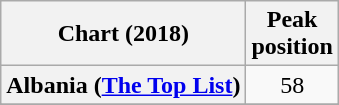<table class="wikitable sortable plainrowheaders" style="text-align:center">
<tr>
<th scope="col">Chart (2018)</th>
<th scope="col">Peak<br>position</th>
</tr>
<tr>
<th scope="row">Albania (<a href='#'>The Top List</a>)</th>
<td>58</td>
</tr>
<tr>
</tr>
<tr>
</tr>
<tr>
</tr>
</table>
